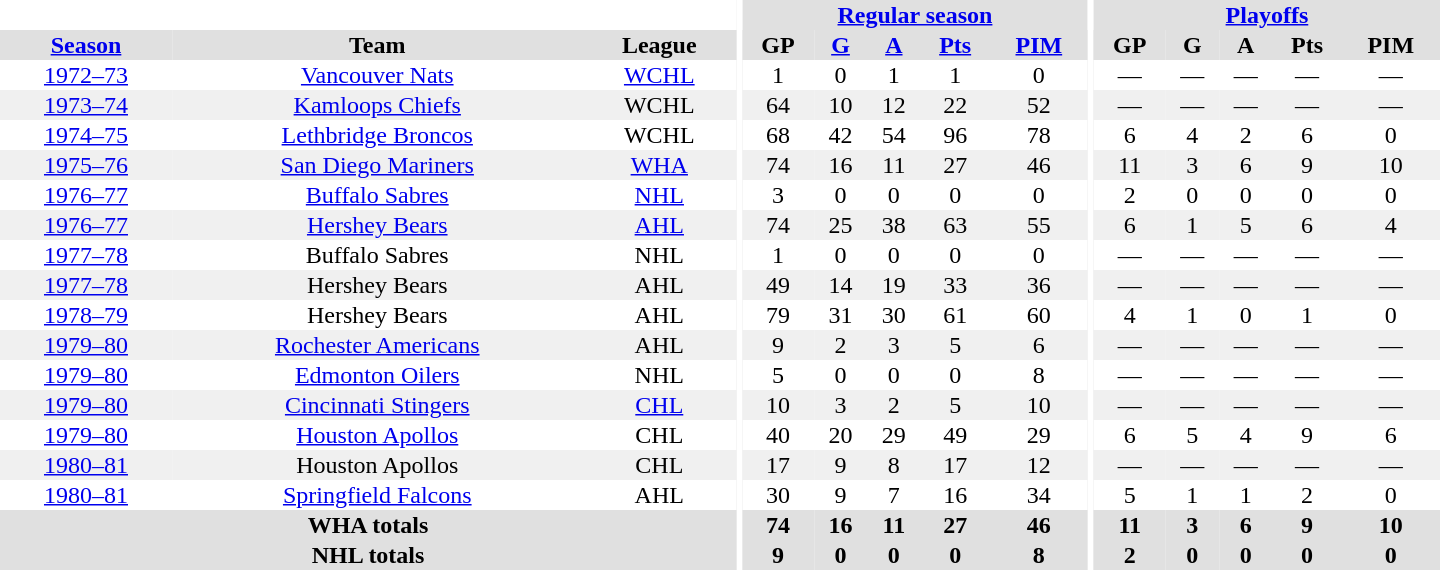<table border="0" cellpadding="1" cellspacing="0" style="text-align:center; width:60em">
<tr bgcolor="#e0e0e0">
<th colspan="3" bgcolor="#ffffff"></th>
<th rowspan="100" bgcolor="#ffffff"></th>
<th colspan="5"><a href='#'>Regular season</a></th>
<th rowspan="100" bgcolor="#ffffff"></th>
<th colspan="5"><a href='#'>Playoffs</a></th>
</tr>
<tr bgcolor="#e0e0e0">
<th><a href='#'>Season</a></th>
<th>Team</th>
<th>League</th>
<th>GP</th>
<th><a href='#'>G</a></th>
<th><a href='#'>A</a></th>
<th><a href='#'>Pts</a></th>
<th><a href='#'>PIM</a></th>
<th>GP</th>
<th>G</th>
<th>A</th>
<th>Pts</th>
<th>PIM</th>
</tr>
<tr>
<td><a href='#'>1972–73</a></td>
<td><a href='#'>Vancouver Nats</a></td>
<td><a href='#'>WCHL</a></td>
<td>1</td>
<td>0</td>
<td>1</td>
<td>1</td>
<td>0</td>
<td>—</td>
<td>—</td>
<td>—</td>
<td>—</td>
<td>—</td>
</tr>
<tr bgcolor="#f0f0f0">
<td><a href='#'>1973–74</a></td>
<td><a href='#'>Kamloops Chiefs</a></td>
<td>WCHL</td>
<td>64</td>
<td>10</td>
<td>12</td>
<td>22</td>
<td>52</td>
<td>—</td>
<td>—</td>
<td>—</td>
<td>—</td>
<td>—</td>
</tr>
<tr>
<td><a href='#'>1974–75</a></td>
<td><a href='#'>Lethbridge Broncos</a></td>
<td>WCHL</td>
<td>68</td>
<td>42</td>
<td>54</td>
<td>96</td>
<td>78</td>
<td>6</td>
<td>4</td>
<td>2</td>
<td>6</td>
<td>0</td>
</tr>
<tr bgcolor="#f0f0f0">
<td><a href='#'>1975–76</a></td>
<td><a href='#'>San Diego Mariners</a></td>
<td><a href='#'>WHA</a></td>
<td>74</td>
<td>16</td>
<td>11</td>
<td>27</td>
<td>46</td>
<td>11</td>
<td>3</td>
<td>6</td>
<td>9</td>
<td>10</td>
</tr>
<tr>
<td><a href='#'>1976–77</a></td>
<td><a href='#'>Buffalo Sabres</a></td>
<td><a href='#'>NHL</a></td>
<td>3</td>
<td>0</td>
<td>0</td>
<td>0</td>
<td>0</td>
<td>2</td>
<td>0</td>
<td>0</td>
<td>0</td>
<td>0</td>
</tr>
<tr bgcolor="#f0f0f0">
<td><a href='#'>1976–77</a></td>
<td><a href='#'>Hershey Bears</a></td>
<td><a href='#'>AHL</a></td>
<td>74</td>
<td>25</td>
<td>38</td>
<td>63</td>
<td>55</td>
<td>6</td>
<td>1</td>
<td>5</td>
<td>6</td>
<td>4</td>
</tr>
<tr>
<td><a href='#'>1977–78</a></td>
<td>Buffalo Sabres</td>
<td>NHL</td>
<td>1</td>
<td>0</td>
<td>0</td>
<td>0</td>
<td>0</td>
<td>—</td>
<td>—</td>
<td>—</td>
<td>—</td>
<td>—</td>
</tr>
<tr bgcolor="#f0f0f0">
<td><a href='#'>1977–78</a></td>
<td>Hershey Bears</td>
<td>AHL</td>
<td>49</td>
<td>14</td>
<td>19</td>
<td>33</td>
<td>36</td>
<td>—</td>
<td>—</td>
<td>—</td>
<td>—</td>
<td>—</td>
</tr>
<tr>
<td><a href='#'>1978–79</a></td>
<td>Hershey Bears</td>
<td>AHL</td>
<td>79</td>
<td>31</td>
<td>30</td>
<td>61</td>
<td>60</td>
<td>4</td>
<td>1</td>
<td>0</td>
<td>1</td>
<td>0</td>
</tr>
<tr bgcolor="#f0f0f0">
<td><a href='#'>1979–80</a></td>
<td><a href='#'>Rochester Americans</a></td>
<td>AHL</td>
<td>9</td>
<td>2</td>
<td>3</td>
<td>5</td>
<td>6</td>
<td>—</td>
<td>—</td>
<td>—</td>
<td>—</td>
<td>—</td>
</tr>
<tr>
<td><a href='#'>1979–80</a></td>
<td><a href='#'>Edmonton Oilers</a></td>
<td>NHL</td>
<td>5</td>
<td>0</td>
<td>0</td>
<td>0</td>
<td>8</td>
<td>—</td>
<td>—</td>
<td>—</td>
<td>—</td>
<td>—</td>
</tr>
<tr bgcolor="#f0f0f0">
<td><a href='#'>1979–80</a></td>
<td><a href='#'>Cincinnati Stingers</a></td>
<td><a href='#'>CHL</a></td>
<td>10</td>
<td>3</td>
<td>2</td>
<td>5</td>
<td>10</td>
<td>—</td>
<td>—</td>
<td>—</td>
<td>—</td>
<td>—</td>
</tr>
<tr>
<td><a href='#'>1979–80</a></td>
<td><a href='#'>Houston Apollos</a></td>
<td>CHL</td>
<td>40</td>
<td>20</td>
<td>29</td>
<td>49</td>
<td>29</td>
<td>6</td>
<td>5</td>
<td>4</td>
<td>9</td>
<td>6</td>
</tr>
<tr bgcolor="#f0f0f0">
<td><a href='#'>1980–81</a></td>
<td>Houston Apollos</td>
<td>CHL</td>
<td>17</td>
<td>9</td>
<td>8</td>
<td>17</td>
<td>12</td>
<td>—</td>
<td>—</td>
<td>—</td>
<td>—</td>
<td>—</td>
</tr>
<tr>
<td><a href='#'>1980–81</a></td>
<td><a href='#'>Springfield Falcons</a></td>
<td>AHL</td>
<td>30</td>
<td>9</td>
<td>7</td>
<td>16</td>
<td>34</td>
<td>5</td>
<td>1</td>
<td>1</td>
<td>2</td>
<td>0</td>
</tr>
<tr bgcolor="#e0e0e0">
<th colspan="3">WHA totals</th>
<th>74</th>
<th>16</th>
<th>11</th>
<th>27</th>
<th>46</th>
<th>11</th>
<th>3</th>
<th>6</th>
<th>9</th>
<th>10</th>
</tr>
<tr bgcolor="#e0e0e0">
<th colspan="3">NHL totals</th>
<th>9</th>
<th>0</th>
<th>0</th>
<th>0</th>
<th>8</th>
<th>2</th>
<th>0</th>
<th>0</th>
<th>0</th>
<th>0</th>
</tr>
</table>
